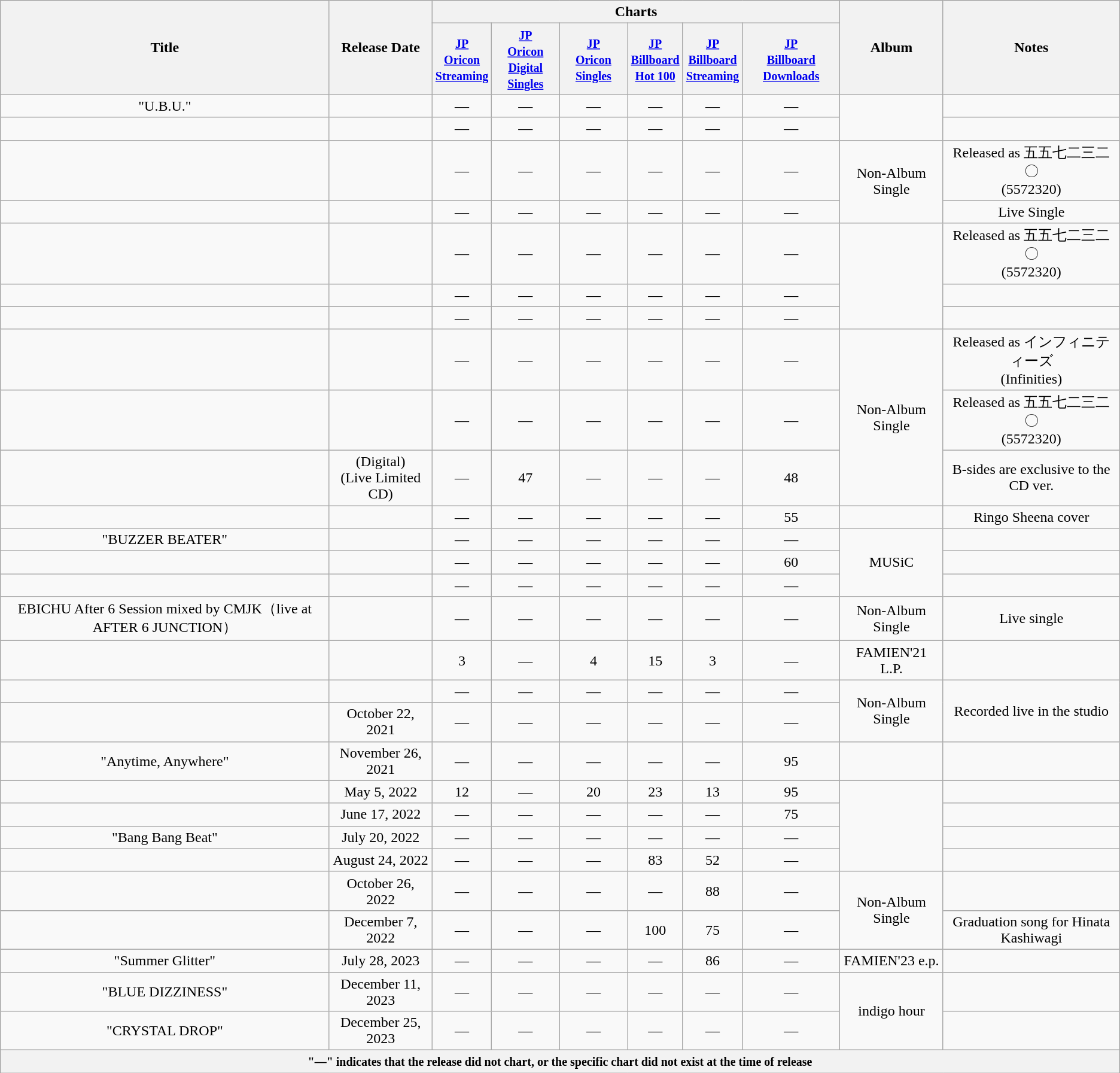<table class="wikitable" style="text-align:center; font-size:;">
<tr>
<th rowspan="2">Title</th>
<th rowspan="2">Release Date</th>
<th colspan="6">Charts</th>
<th rowspan="2">Album</th>
<th rowspan="2">Notes</th>
</tr>
<tr>
<th><small><a href='#'>JP<br>Oricon<br>Streaming</a></small></th>
<th><small><a href='#'>JP<br>Oricon<br>Digital Singles</a></small></th>
<th><small><a href='#'>JP<br>Oricon Singles</a></small></th>
<th><small><a href='#'>JP <br>Billboard<br>Hot 100</a></small></th>
<th><small><a href='#'>JP <br>Billboard<br>Streaming</a></small></th>
<th><small><a href='#'>JP <br>Billboard Downloads</a><br></small></th>
</tr>
<tr>
<td>"U.B.U."</td>
<td></td>
<td>—</td>
<td>—</td>
<td>—</td>
<td>—</td>
<td>—</td>
<td>—</td>
<td rowspan="2"></td>
<td></td>
</tr>
<tr>
<td></td>
<td></td>
<td>—</td>
<td>—</td>
<td>—</td>
<td>—</td>
<td>—</td>
<td>—</td>
<td></td>
</tr>
<tr>
<td></td>
<td></td>
<td>—</td>
<td>—</td>
<td>—</td>
<td>—</td>
<td>—</td>
<td>—</td>
<td rowspan="2">Non-Album Single</td>
<td>Released as 五五七二三二〇<br>(5572320)</td>
</tr>
<tr>
<td></td>
<td></td>
<td>—</td>
<td>—</td>
<td>—</td>
<td>—</td>
<td>—</td>
<td>—</td>
<td>Live Single</td>
</tr>
<tr>
<td></td>
<td></td>
<td>—</td>
<td>—</td>
<td>—</td>
<td>—</td>
<td>—</td>
<td>—</td>
<td rowspan="3"></td>
<td>Released as 五五七二三二〇<br>(5572320)</td>
</tr>
<tr>
<td></td>
<td></td>
<td>—</td>
<td>—</td>
<td>—</td>
<td>—</td>
<td>—</td>
<td>—</td>
<td></td>
</tr>
<tr>
<td></td>
<td></td>
<td>—</td>
<td>—</td>
<td>—</td>
<td>—</td>
<td>—</td>
<td>—</td>
<td></td>
</tr>
<tr>
<td></td>
<td></td>
<td>—</td>
<td>—</td>
<td>—</td>
<td>—</td>
<td>—</td>
<td>—</td>
<td rowspan="3">Non-Album Single</td>
<td>Released as インフィニティーズ<br>(Infinities)</td>
</tr>
<tr>
<td></td>
<td></td>
<td>—</td>
<td>—</td>
<td>—</td>
<td>—</td>
<td>—</td>
<td>—</td>
<td>Released as 五五七二三二〇<br>(5572320)</td>
</tr>
<tr>
<td></td>
<td> (Digital)<br> (Live Limited CD)</td>
<td>—</td>
<td>47</td>
<td>—</td>
<td>—</td>
<td>—</td>
<td>48</td>
<td>B-sides are exclusive to the CD ver.</td>
</tr>
<tr>
<td></td>
<td></td>
<td>—</td>
<td>—</td>
<td>—</td>
<td>—</td>
<td>—</td>
<td>55</td>
<td></td>
<td>Ringo Sheena cover</td>
</tr>
<tr>
<td>"BUZZER BEATER"</td>
<td></td>
<td>—</td>
<td>—</td>
<td>—</td>
<td>—</td>
<td>—</td>
<td>—</td>
<td rowspan="3">MUSiC</td>
<td></td>
</tr>
<tr>
<td></td>
<td></td>
<td>—</td>
<td>—</td>
<td>—</td>
<td>—</td>
<td>—</td>
<td>60</td>
<td></td>
</tr>
<tr>
<td></td>
<td></td>
<td>—</td>
<td>—</td>
<td>—</td>
<td>—</td>
<td>—</td>
<td>—</td>
<td></td>
</tr>
<tr>
<td>EBICHU After 6 Session mixed by CMJK（live at AFTER 6 JUNCTION）</td>
<td></td>
<td>—</td>
<td>—</td>
<td>—</td>
<td>—</td>
<td>—</td>
<td>—</td>
<td>Non-Album Single</td>
<td>Live single</td>
</tr>
<tr>
<td></td>
<td></td>
<td>3</td>
<td>—</td>
<td>4</td>
<td>15</td>
<td>3</td>
<td>—</td>
<td>FAMIEN'21 L.P.</td>
<td></td>
</tr>
<tr>
<td></td>
<td></td>
<td>—</td>
<td>—</td>
<td>—</td>
<td>—</td>
<td>—</td>
<td>—</td>
<td rowspan="2">Non-Album Single</td>
<td rowspan="2">Recorded live in the studio</td>
</tr>
<tr>
<td></td>
<td>October 22, 2021</td>
<td>—</td>
<td>—</td>
<td>—</td>
<td>—</td>
<td>—</td>
<td>—</td>
</tr>
<tr>
<td>"Anytime, Anywhere"</td>
<td>November 26, 2021</td>
<td>—</td>
<td>—</td>
<td>—</td>
<td>—</td>
<td>—</td>
<td>95</td>
<td></td>
<td></td>
</tr>
<tr>
<td></td>
<td>May 5, 2022</td>
<td>12</td>
<td>—</td>
<td>20</td>
<td>23</td>
<td>13</td>
<td>95</td>
<td rowspan="4"></td>
<td></td>
</tr>
<tr>
<td></td>
<td>June 17, 2022</td>
<td>—</td>
<td>—</td>
<td>—</td>
<td>—</td>
<td>—</td>
<td>75</td>
<td></td>
</tr>
<tr>
<td>"Bang Bang Beat"</td>
<td>July 20, 2022</td>
<td>—</td>
<td>—</td>
<td>—</td>
<td>—</td>
<td>—</td>
<td>—</td>
<td></td>
</tr>
<tr>
<td></td>
<td>August 24, 2022</td>
<td>—</td>
<td>—</td>
<td>—</td>
<td>83</td>
<td>52</td>
<td>—</td>
<td></td>
</tr>
<tr>
<td></td>
<td>October 26, 2022</td>
<td>—</td>
<td>—</td>
<td>—</td>
<td>—</td>
<td>88</td>
<td>—</td>
<td rowspan="2">Non-Album Single</td>
<td></td>
</tr>
<tr>
<td></td>
<td>December 7, 2022</td>
<td>—</td>
<td>—</td>
<td>—</td>
<td>100</td>
<td>75</td>
<td>—</td>
<td>Graduation song for Hinata Kashiwagi</td>
</tr>
<tr>
<td>"Summer Glitter"</td>
<td>July 28, 2023</td>
<td>—</td>
<td>—</td>
<td>—</td>
<td>—</td>
<td>86</td>
<td>—</td>
<td>FAMIEN'23 e.p.</td>
<td></td>
</tr>
<tr>
<td>"BLUE DIZZINESS"</td>
<td>December 11, 2023</td>
<td>—</td>
<td>—</td>
<td>—</td>
<td>—</td>
<td>—</td>
<td>—</td>
<td rowspan="2">indigo hour</td>
<td></td>
</tr>
<tr>
<td>"CRYSTAL DROP"</td>
<td>December 25, 2023</td>
<td>—</td>
<td>—</td>
<td>—</td>
<td>—</td>
<td>—</td>
<td>—</td>
<td></td>
</tr>
<tr>
<th colspan="10"><small>"—" indicates that the release did not chart, or the specific chart did not exist at the time of release</small></th>
</tr>
</table>
